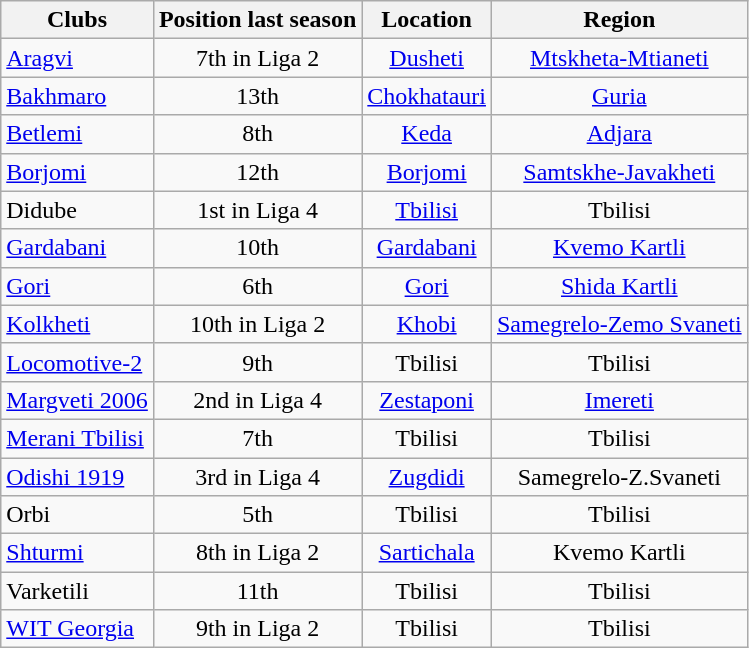<table class="wikitable sortable" style="text-align:center;">
<tr>
<th>Clubs</th>
<th>Position last season</th>
<th>Location</th>
<th>Region</th>
</tr>
<tr>
<td style="text-align:left;"><a href='#'>Aragvi</a></td>
<td>7th in Liga 2</td>
<td><a href='#'>Dusheti</a></td>
<td><a href='#'>Mtskheta-Mtianeti</a></td>
</tr>
<tr>
<td style="text-align:left;"><a href='#'>Bakhmaro</a></td>
<td>13th</td>
<td><a href='#'>Chokhatauri</a></td>
<td><a href='#'>Guria</a></td>
</tr>
<tr>
<td style="text-align:left;"><a href='#'>Betlemi</a></td>
<td>8th</td>
<td><a href='#'>Keda</a></td>
<td><a href='#'>Adjara</a></td>
</tr>
<tr>
<td style="text-align:left;"><a href='#'>Borjomi</a></td>
<td>12th</td>
<td><a href='#'>Borjomi</a></td>
<td><a href='#'>Samtskhe-Javakheti</a></td>
</tr>
<tr>
<td style="text-align:left;">Didube</td>
<td>1st in Liga 4</td>
<td><a href='#'>Tbilisi</a></td>
<td>Tbilisi</td>
</tr>
<tr>
<td style="text-align:left;"><a href='#'>Gardabani</a></td>
<td>10th</td>
<td><a href='#'>Gardabani</a></td>
<td><a href='#'>Kvemo Kartli</a></td>
</tr>
<tr>
<td style="text-align:left;"><a href='#'>Gori</a></td>
<td>6th</td>
<td><a href='#'>Gori</a></td>
<td><a href='#'>Shida Kartli</a></td>
</tr>
<tr>
<td style="text-align:left;"><a href='#'>Kolkheti</a></td>
<td>10th in Liga 2</td>
<td><a href='#'>Khobi</a></td>
<td><a href='#'>Samegrelo-Zemo Svaneti</a></td>
</tr>
<tr>
<td style="text-align:left;"><a href='#'>Locomotive-2</a></td>
<td>9th</td>
<td>Tbilisi</td>
<td>Tbilisi</td>
</tr>
<tr>
<td style="text-align:left;"><a href='#'>Margveti 2006</a></td>
<td>2nd in Liga 4</td>
<td><a href='#'>Zestaponi</a></td>
<td><a href='#'>Imereti</a></td>
</tr>
<tr>
<td style="text-align:left;"><a href='#'>Merani Tbilisi</a></td>
<td>7th</td>
<td>Tbilisi</td>
<td>Tbilisi</td>
</tr>
<tr>
<td style="text-align:left;"><a href='#'>Odishi 1919</a></td>
<td>3rd in Liga 4</td>
<td><a href='#'>Zugdidi</a></td>
<td>Samegrelo-Z.Svaneti</td>
</tr>
<tr>
<td style="text-align:left;">Orbi</td>
<td>5th</td>
<td>Tbilisi</td>
<td>Tbilisi</td>
</tr>
<tr>
<td style="text-align:left;"><a href='#'>Shturmi</a></td>
<td>8th in Liga 2</td>
<td><a href='#'>Sartichala</a></td>
<td>Kvemo Kartli</td>
</tr>
<tr>
<td style="text-align:left;">Varketili</td>
<td>11th</td>
<td>Tbilisi</td>
<td>Tbilisi</td>
</tr>
<tr>
<td style="text-align:left;"><a href='#'>WIT Georgia</a></td>
<td>9th in Liga 2</td>
<td>Tbilisi</td>
<td>Tbilisi</td>
</tr>
</table>
